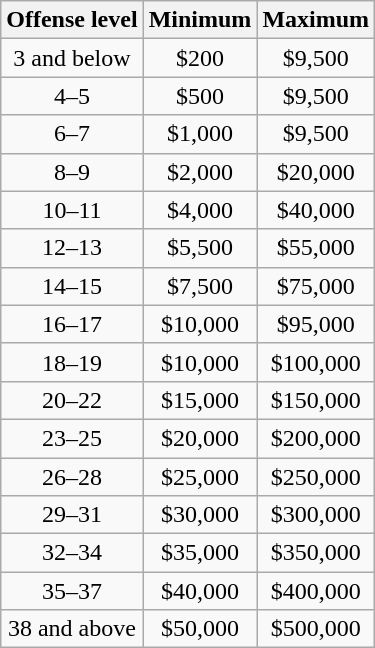<table class="wikitable" style="text-align:center;">
<tr>
<th>Offense level</th>
<th>Minimum</th>
<th>Maximum</th>
</tr>
<tr>
<td>3 and below</td>
<td>$200</td>
<td>$9,500</td>
</tr>
<tr>
<td>4–5</td>
<td>$500</td>
<td>$9,500</td>
</tr>
<tr>
<td>6–7</td>
<td>$1,000</td>
<td>$9,500</td>
</tr>
<tr>
<td>8–9</td>
<td>$2,000</td>
<td>$20,000</td>
</tr>
<tr>
<td>10–11</td>
<td>$4,000</td>
<td>$40,000</td>
</tr>
<tr>
<td>12–13</td>
<td>$5,500</td>
<td>$55,000</td>
</tr>
<tr>
<td>14–15</td>
<td>$7,500</td>
<td>$75,000</td>
</tr>
<tr>
<td>16–17</td>
<td>$10,000</td>
<td>$95,000</td>
</tr>
<tr>
<td>18–19</td>
<td>$10,000</td>
<td>$100,000</td>
</tr>
<tr>
<td>20–22</td>
<td>$15,000</td>
<td>$150,000</td>
</tr>
<tr>
<td>23–25</td>
<td>$20,000</td>
<td>$200,000</td>
</tr>
<tr>
<td>26–28</td>
<td>$25,000</td>
<td>$250,000</td>
</tr>
<tr>
<td>29–31</td>
<td>$30,000</td>
<td>$300,000</td>
</tr>
<tr>
<td>32–34</td>
<td>$35,000</td>
<td>$350,000</td>
</tr>
<tr>
<td>35–37</td>
<td>$40,000</td>
<td>$400,000</td>
</tr>
<tr>
<td>38 and above</td>
<td>$50,000</td>
<td>$500,000</td>
</tr>
</table>
